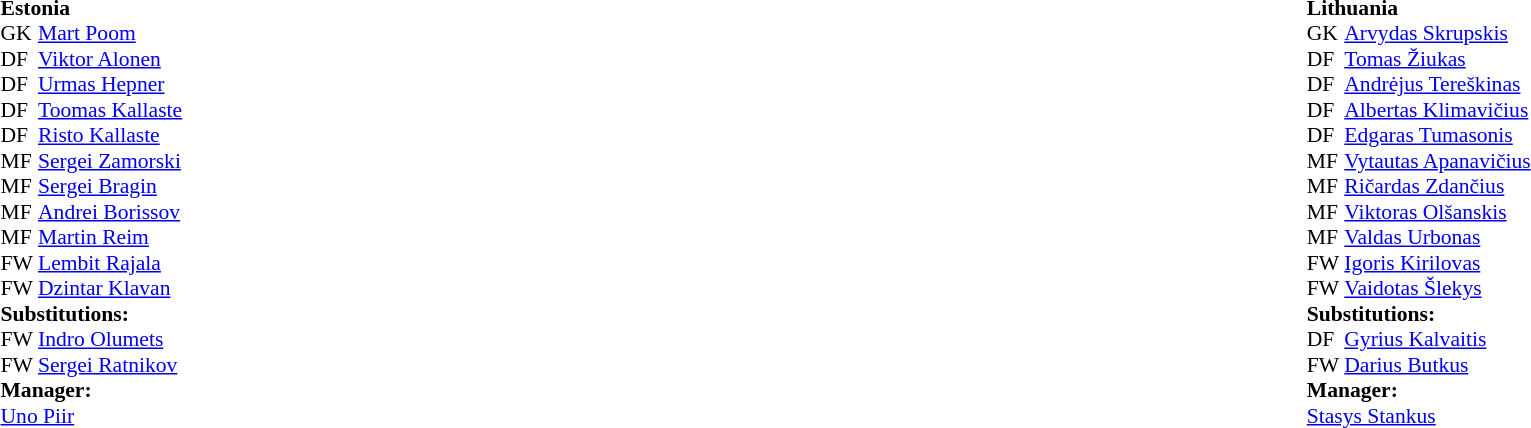<table width="100%">
<tr>
<td valign="top" width="50%"><br><table style="font-size: 90%" cellspacing="0" cellpadding="0">
<tr>
<td colspan="4"><br><strong>Estonia</strong></td>
</tr>
<tr>
<th width="25"></th>
</tr>
<tr>
<td>GK</td>
<td><a href='#'>Mart Poom</a></td>
<td></td>
<td></td>
</tr>
<tr>
<td>DF</td>
<td><a href='#'>Viktor Alonen</a></td>
<td></td>
<td></td>
</tr>
<tr>
<td>DF</td>
<td><a href='#'>Urmas Hepner</a></td>
<td></td>
<td></td>
</tr>
<tr>
<td>DF</td>
<td><a href='#'>Toomas Kallaste</a></td>
<td></td>
<td></td>
</tr>
<tr>
<td>DF</td>
<td><a href='#'>Risto Kallaste</a></td>
<td></td>
<td></td>
</tr>
<tr>
<td>MF</td>
<td><a href='#'>Sergei Zamorski</a></td>
<td></td>
<td></td>
</tr>
<tr>
<td>MF</td>
<td><a href='#'>Sergei Bragin</a></td>
<td></td>
<td></td>
</tr>
<tr>
<td>MF</td>
<td><a href='#'>Andrei Borissov</a></td>
<td></td>
<td></td>
</tr>
<tr>
<td>MF</td>
<td><a href='#'>Martin Reim</a></td>
<td></td>
<td></td>
</tr>
<tr>
<td>FW</td>
<td><a href='#'>Lembit Rajala</a></td>
<td></td>
<td></td>
</tr>
<tr>
<td>FW</td>
<td><a href='#'>Dzintar Klavan</a></td>
<td></td>
<td></td>
</tr>
<tr>
<td colspan=3><strong>Substitutions:</strong></td>
</tr>
<tr>
<td>FW</td>
<td><a href='#'>Indro Olumets</a></td>
<td></td>
<td></td>
</tr>
<tr>
<td>FW</td>
<td><a href='#'>Sergei Ratnikov</a></td>
<td></td>
<td></td>
</tr>
<tr>
<td colspan=3><strong>Manager:</strong></td>
</tr>
<tr>
<td colspan="4"> <a href='#'>Uno Piir</a></td>
</tr>
</table>
</td>
<td></td>
<td valign="top" width="50%"><br><table style="font-size: 90%" cellspacing="0" cellpadding="0" align=center>
<tr>
<td colspan="4"><br><strong>Lithuania</strong></td>
</tr>
<tr>
<th width="25"></th>
</tr>
<tr>
<td>GK</td>
<td><a href='#'>Arvydas Skrupskis</a></td>
<td></td>
<td></td>
</tr>
<tr>
<td>DF</td>
<td><a href='#'>Tomas Žiukas</a></td>
<td></td>
<td></td>
</tr>
<tr>
<td>DF</td>
<td><a href='#'>Andrėjus Tereškinas</a></td>
<td></td>
<td></td>
</tr>
<tr>
<td>DF</td>
<td><a href='#'>Albertas Klimavičius</a></td>
<td></td>
<td></td>
</tr>
<tr>
<td>DF</td>
<td><a href='#'>Edgaras Tumasonis</a></td>
<td></td>
<td></td>
</tr>
<tr>
<td>MF</td>
<td><a href='#'>Vytautas Apanavičius</a></td>
<td></td>
<td></td>
</tr>
<tr>
<td>MF</td>
<td><a href='#'>Ričardas Zdančius</a></td>
<td></td>
<td></td>
</tr>
<tr>
<td>MF</td>
<td><a href='#'>Viktoras Olšanskis</a></td>
<td></td>
<td></td>
</tr>
<tr>
<td>MF</td>
<td><a href='#'>Valdas Urbonas</a></td>
<td></td>
<td></td>
</tr>
<tr>
<td>FW</td>
<td><a href='#'>Igoris Kirilovas</a></td>
<td></td>
<td></td>
</tr>
<tr>
<td>FW</td>
<td><a href='#'>Vaidotas Šlekys</a></td>
<td></td>
<td></td>
</tr>
<tr>
<td colspan=3><strong>Substitutions:</strong></td>
</tr>
<tr>
<td>DF</td>
<td><a href='#'>Gyrius Kalvaitis</a></td>
<td></td>
<td></td>
</tr>
<tr>
<td>FW</td>
<td><a href='#'>Darius Butkus</a></td>
<td></td>
<td></td>
</tr>
<tr>
<td colspan=3><strong>Manager:</strong></td>
</tr>
<tr>
<td colspan="4"> <a href='#'>Stasys Stankus</a></td>
</tr>
</table>
</td>
</tr>
</table>
